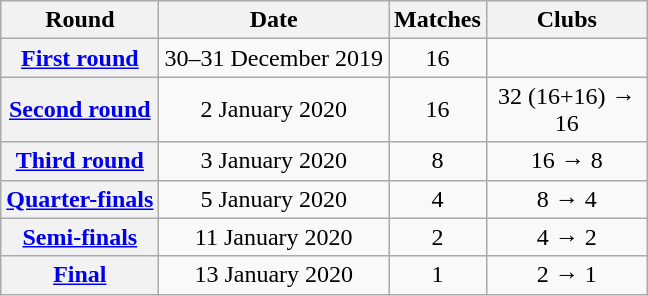<table class="wikitable" style="text-align: center">
<tr>
<th>Round</th>
<th>Date</th>
<th>Matches</th>
<th style="width:100px;">Clubs</th>
</tr>
<tr>
<th><a href='#'>First round</a></th>
<td>30–31 December 2019</td>
<td>16</td>
<td></td>
</tr>
<tr>
<th><a href='#'>Second round</a></th>
<td>2 January 2020</td>
<td>16</td>
<td>32 (16+16) → 16</td>
</tr>
<tr>
<th><a href='#'>Third round</a></th>
<td>3 January 2020</td>
<td>8</td>
<td>16 → 8</td>
</tr>
<tr>
<th><a href='#'>Quarter-finals</a></th>
<td>5 January 2020</td>
<td>4</td>
<td>8 → 4</td>
</tr>
<tr>
<th><a href='#'>Semi-finals</a></th>
<td>11 January 2020</td>
<td>2</td>
<td>4 → 2</td>
</tr>
<tr>
<th><a href='#'>Final</a></th>
<td>13 January 2020</td>
<td>1</td>
<td>2 → 1</td>
</tr>
</table>
